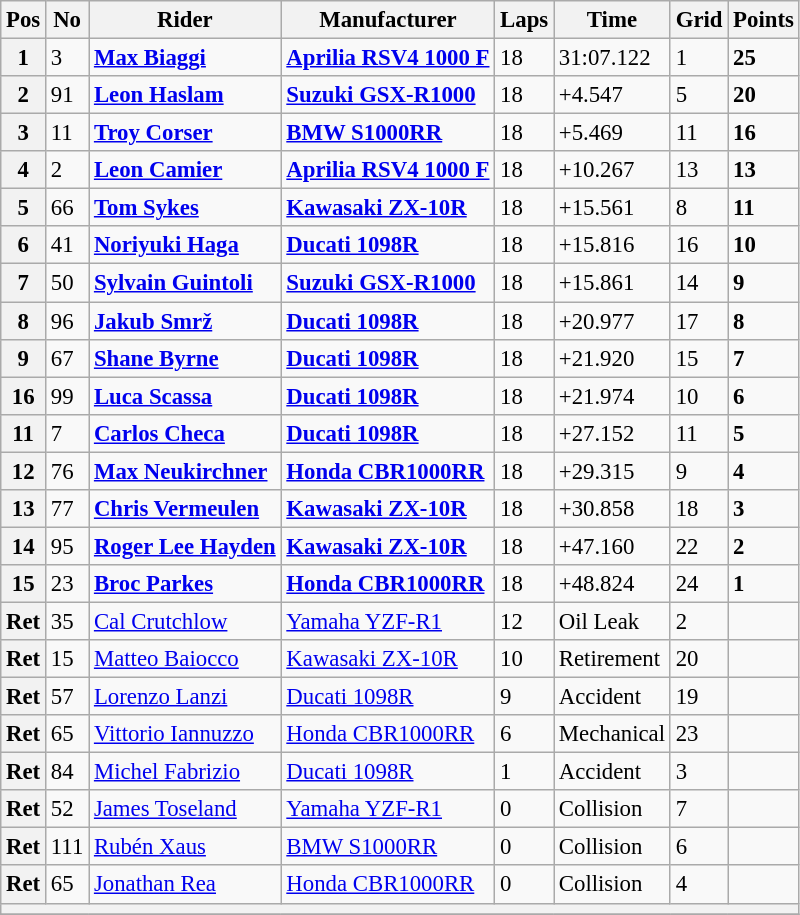<table class="wikitable" style="font-size: 95%;">
<tr>
<th>Pos</th>
<th>No</th>
<th>Rider</th>
<th>Manufacturer</th>
<th>Laps</th>
<th>Time</th>
<th>Grid</th>
<th>Points</th>
</tr>
<tr>
<th>1</th>
<td>3</td>
<td> <strong><a href='#'>Max Biaggi</a></strong></td>
<td><strong><a href='#'>Aprilia RSV4 1000 F</a></strong></td>
<td>18</td>
<td>31:07.122</td>
<td>1</td>
<td><strong>25</strong></td>
</tr>
<tr>
<th>2</th>
<td>91</td>
<td> <strong><a href='#'>Leon Haslam</a></strong></td>
<td><strong><a href='#'>Suzuki GSX-R1000</a></strong></td>
<td>18</td>
<td>+4.547</td>
<td>5</td>
<td><strong>20</strong></td>
</tr>
<tr>
<th>3</th>
<td>11</td>
<td> <strong><a href='#'>Troy Corser</a></strong></td>
<td><strong><a href='#'>BMW S1000RR</a></strong></td>
<td>18</td>
<td>+5.469</td>
<td>11</td>
<td><strong>16</strong></td>
</tr>
<tr>
<th>4</th>
<td>2</td>
<td> <strong><a href='#'>Leon Camier</a></strong></td>
<td><strong><a href='#'>Aprilia RSV4 1000 F</a></strong></td>
<td>18</td>
<td>+10.267</td>
<td>13</td>
<td><strong>13</strong></td>
</tr>
<tr>
<th>5</th>
<td>66</td>
<td> <strong><a href='#'>Tom Sykes</a></strong></td>
<td><strong><a href='#'>Kawasaki ZX-10R</a></strong></td>
<td>18</td>
<td>+15.561</td>
<td>8</td>
<td><strong>11</strong></td>
</tr>
<tr>
<th>6</th>
<td>41</td>
<td> <strong><a href='#'>Noriyuki Haga</a></strong></td>
<td><strong><a href='#'>Ducati 1098R</a></strong></td>
<td>18</td>
<td>+15.816</td>
<td>16</td>
<td><strong>10</strong></td>
</tr>
<tr>
<th>7</th>
<td>50</td>
<td> <strong><a href='#'>Sylvain Guintoli</a></strong></td>
<td><strong><a href='#'>Suzuki GSX-R1000</a></strong></td>
<td>18</td>
<td>+15.861</td>
<td>14</td>
<td><strong>9</strong></td>
</tr>
<tr>
<th>8</th>
<td>96</td>
<td> <strong><a href='#'>Jakub Smrž</a></strong></td>
<td><strong><a href='#'>Ducati 1098R</a></strong></td>
<td>18</td>
<td>+20.977</td>
<td>17</td>
<td><strong>8</strong></td>
</tr>
<tr>
<th>9</th>
<td>67</td>
<td> <strong><a href='#'>Shane Byrne</a></strong></td>
<td><strong><a href='#'>Ducati 1098R</a></strong></td>
<td>18</td>
<td>+21.920</td>
<td>15</td>
<td><strong>7</strong></td>
</tr>
<tr>
<th>16</th>
<td>99</td>
<td> <strong><a href='#'>Luca Scassa</a></strong></td>
<td><strong><a href='#'>Ducati 1098R</a></strong></td>
<td>18</td>
<td>+21.974</td>
<td>10</td>
<td><strong>6</strong></td>
</tr>
<tr>
<th>11</th>
<td>7</td>
<td> <strong><a href='#'>Carlos Checa</a></strong></td>
<td><strong><a href='#'>Ducati 1098R</a></strong></td>
<td>18</td>
<td>+27.152</td>
<td>11</td>
<td><strong>5</strong></td>
</tr>
<tr>
<th>12</th>
<td>76</td>
<td> <strong><a href='#'>Max Neukirchner</a></strong></td>
<td><strong><a href='#'>Honda CBR1000RR</a></strong></td>
<td>18</td>
<td>+29.315</td>
<td>9</td>
<td><strong>4</strong></td>
</tr>
<tr>
<th>13</th>
<td>77</td>
<td> <strong><a href='#'>Chris Vermeulen</a></strong></td>
<td><strong><a href='#'>Kawasaki ZX-10R</a></strong></td>
<td>18</td>
<td>+30.858</td>
<td>18</td>
<td><strong>3</strong></td>
</tr>
<tr>
<th>14</th>
<td>95</td>
<td> <strong><a href='#'>Roger Lee Hayden</a></strong></td>
<td><strong><a href='#'>Kawasaki ZX-10R</a></strong></td>
<td>18</td>
<td>+47.160</td>
<td>22</td>
<td><strong>2</strong></td>
</tr>
<tr>
<th>15</th>
<td>23</td>
<td> <strong><a href='#'>Broc Parkes</a></strong></td>
<td><strong><a href='#'>Honda CBR1000RR</a></strong></td>
<td>18</td>
<td>+48.824</td>
<td>24</td>
<td><strong>1</strong></td>
</tr>
<tr>
<th>Ret</th>
<td>35</td>
<td> <a href='#'>Cal Crutchlow</a></td>
<td><a href='#'>Yamaha YZF-R1</a></td>
<td>12</td>
<td>Oil Leak</td>
<td>2</td>
<td></td>
</tr>
<tr>
<th>Ret</th>
<td>15</td>
<td> <a href='#'>Matteo Baiocco</a></td>
<td><a href='#'>Kawasaki ZX-10R</a></td>
<td>10</td>
<td>Retirement</td>
<td>20</td>
<td></td>
</tr>
<tr>
<th>Ret</th>
<td>57</td>
<td> <a href='#'>Lorenzo Lanzi</a></td>
<td><a href='#'>Ducati 1098R</a></td>
<td>9</td>
<td>Accident</td>
<td>19</td>
<td></td>
</tr>
<tr>
<th>Ret</th>
<td>65</td>
<td> <a href='#'>Vittorio Iannuzzo</a></td>
<td><a href='#'>Honda CBR1000RR</a></td>
<td>6</td>
<td>Mechanical</td>
<td>23</td>
<td></td>
</tr>
<tr>
<th>Ret</th>
<td>84</td>
<td> <a href='#'>Michel Fabrizio</a></td>
<td><a href='#'>Ducati 1098R</a></td>
<td>1</td>
<td>Accident</td>
<td>3</td>
<td></td>
</tr>
<tr>
<th>Ret</th>
<td>52</td>
<td> <a href='#'>James Toseland</a></td>
<td><a href='#'>Yamaha YZF-R1</a></td>
<td>0</td>
<td>Collision</td>
<td>7</td>
<td></td>
</tr>
<tr>
<th>Ret</th>
<td>111</td>
<td> <a href='#'>Rubén Xaus</a></td>
<td><a href='#'>BMW S1000RR</a></td>
<td>0</td>
<td>Collision</td>
<td>6</td>
<td></td>
</tr>
<tr>
<th>Ret</th>
<td>65</td>
<td> <a href='#'>Jonathan Rea</a></td>
<td><a href='#'>Honda CBR1000RR</a></td>
<td>0</td>
<td>Collision</td>
<td>4</td>
<td></td>
</tr>
<tr>
<th colspan=8></th>
</tr>
<tr>
</tr>
</table>
